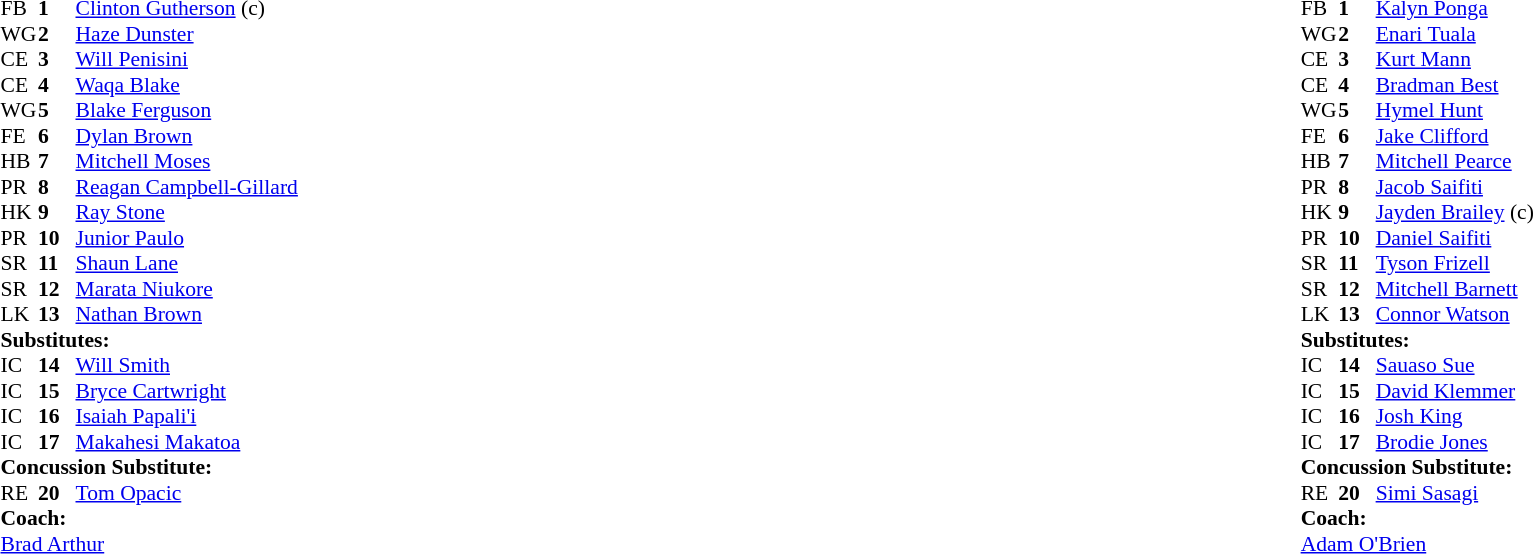<table class="mw-collapsible mw-collapsed" width="100%">
<tr>
<td valign="top" width="50%"><br><table cellspacing="0" cellpadding="0" style="font-size: 90%">
<tr>
<th width="25"></th>
<th width="25"></th>
</tr>
<tr>
<td>FB</td>
<td><strong>1</strong></td>
<td><a href='#'>Clinton Gutherson</a> (c)</td>
</tr>
<tr>
<td>WG</td>
<td><strong>2</strong></td>
<td><a href='#'>Haze Dunster</a></td>
</tr>
<tr>
<td>CE</td>
<td><strong>3</strong></td>
<td><a href='#'>Will Penisini</a></td>
</tr>
<tr>
<td>CE</td>
<td><strong>4</strong></td>
<td><a href='#'>Waqa Blake</a></td>
</tr>
<tr>
<td>WG</td>
<td><strong>5</strong></td>
<td><a href='#'>Blake Ferguson</a></td>
</tr>
<tr>
<td>FE</td>
<td><strong>6</strong></td>
<td><a href='#'>Dylan Brown</a></td>
</tr>
<tr>
<td>HB</td>
<td><strong>7</strong></td>
<td><a href='#'>Mitchell Moses</a></td>
</tr>
<tr>
<td>PR</td>
<td><strong>8</strong></td>
<td><a href='#'>Reagan Campbell-Gillard</a></td>
</tr>
<tr>
<td>HK</td>
<td><strong>9</strong></td>
<td><a href='#'>Ray Stone</a></td>
</tr>
<tr>
<td>PR</td>
<td><strong>10</strong></td>
<td><a href='#'>Junior Paulo</a></td>
</tr>
<tr>
<td>SR</td>
<td><strong>11</strong></td>
<td><a href='#'>Shaun Lane</a></td>
</tr>
<tr>
<td>SR</td>
<td><strong>12</strong></td>
<td><a href='#'>Marata Niukore</a></td>
</tr>
<tr>
<td>LK</td>
<td><strong>13</strong></td>
<td><a href='#'>Nathan Brown</a></td>
</tr>
<tr>
<td colspan="3"><strong>Substitutes:</strong></td>
</tr>
<tr>
<td>IC</td>
<td><strong>14</strong></td>
<td><a href='#'> Will Smith</a></td>
</tr>
<tr>
<td>IC</td>
<td><strong>15</strong></td>
<td><a href='#'>Bryce Cartwright</a></td>
</tr>
<tr>
<td>IC</td>
<td><strong>16</strong></td>
<td><a href='#'>Isaiah Papali'i</a></td>
</tr>
<tr>
<td>IC</td>
<td><strong>17</strong></td>
<td><a href='#'>Makahesi Makatoa</a></td>
</tr>
<tr>
<td colspan="3"><strong>Concussion Substitute:</strong></td>
</tr>
<tr>
<td>RE</td>
<td><strong>20</strong></td>
<td><a href='#'>Tom Opacic</a></td>
</tr>
<tr>
<td colspan="3"><strong>Coach:</strong></td>
</tr>
<tr>
<td colspan="4"><a href='#'>Brad Arthur</a></td>
</tr>
</table>
</td>
<td valign="top" width="50%"><br><table cellspacing="0" cellpadding="0" align="center" style="font-size: 90%">
<tr>
<th width="25"></th>
<th width="25"></th>
</tr>
<tr>
<td>FB</td>
<td><strong>1</strong></td>
<td><a href='#'>Kalyn Ponga</a></td>
</tr>
<tr>
<td>WG</td>
<td><strong>2</strong></td>
<td><a href='#'>Enari Tuala</a></td>
</tr>
<tr>
<td>CE</td>
<td><strong>3</strong></td>
<td><a href='#'>Kurt Mann</a></td>
</tr>
<tr>
<td>CE</td>
<td><strong>4</strong></td>
<td><a href='#'>Bradman Best</a></td>
</tr>
<tr>
<td>WG</td>
<td><strong>5</strong></td>
<td><a href='#'>Hymel Hunt</a></td>
</tr>
<tr>
<td>FE</td>
<td><strong>6</strong></td>
<td><a href='#'>Jake Clifford</a></td>
</tr>
<tr>
<td>HB</td>
<td><strong>7</strong></td>
<td><a href='#'>Mitchell Pearce</a></td>
</tr>
<tr>
<td>PR</td>
<td><strong>8</strong></td>
<td><a href='#'>Jacob Saifiti</a></td>
</tr>
<tr>
<td>HK</td>
<td><strong>9</strong></td>
<td><a href='#'>Jayden Brailey</a> (c)</td>
</tr>
<tr>
<td>PR</td>
<td><strong>10</strong></td>
<td><a href='#'>Daniel Saifiti</a></td>
</tr>
<tr>
<td>SR</td>
<td><strong>11</strong></td>
<td><a href='#'>Tyson Frizell</a></td>
</tr>
<tr>
<td>SR</td>
<td><strong>12</strong></td>
<td><a href='#'>Mitchell Barnett</a></td>
</tr>
<tr>
<td>LK</td>
<td><strong>13</strong></td>
<td><a href='#'>Connor Watson</a></td>
</tr>
<tr>
<td colspan="3"><strong>Substitutes:</strong></td>
</tr>
<tr>
<td>IC</td>
<td><strong>14</strong></td>
<td><a href='#'>Sauaso Sue</a></td>
</tr>
<tr>
<td>IC</td>
<td><strong>15</strong></td>
<td><a href='#'>David Klemmer</a></td>
</tr>
<tr>
<td>IC</td>
<td><strong>16</strong></td>
<td><a href='#'>Josh King</a></td>
</tr>
<tr>
<td>IC</td>
<td><strong>17</strong></td>
<td><a href='#'>Brodie Jones</a></td>
</tr>
<tr>
<td colspan="3"><strong>Concussion Substitute:</strong></td>
</tr>
<tr>
<td>RE</td>
<td><strong>20</strong></td>
<td><a href='#'>Simi Sasagi</a></td>
</tr>
<tr>
<td colspan="3"><strong>Coach:</strong></td>
</tr>
<tr>
<td colspan="4"><a href='#'>Adam O'Brien</a></td>
</tr>
</table>
</td>
</tr>
<tr>
</tr>
</table>
